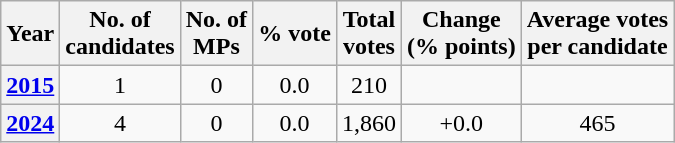<table class="wikitable sortable" style="text-align:center">
<tr>
<th>Year</th>
<th>No. of<br>candidates</th>
<th>No. of<br>MPs</th>
<th>% vote</th>
<th>Total<br>votes</th>
<th>Change<br>(% points)</th>
<th>Average votes<br>per candidate</th>
</tr>
<tr>
<th><a href='#'>2015</a></th>
<td>1</td>
<td>0</td>
<td>0.0</td>
<td>210</td>
<td></td>
<td></td>
</tr>
<tr>
<th><a href='#'>2024</a></th>
<td>4</td>
<td>0</td>
<td>0.0</td>
<td>1,860</td>
<td>+0.0</td>
<td>465</td>
</tr>
</table>
